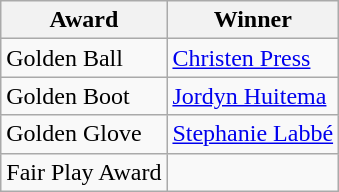<table class="wikitable">
<tr>
<th>Award</th>
<th>Winner</th>
</tr>
<tr>
<td>Golden Ball</td>
<td> <a href='#'>Christen Press</a></td>
</tr>
<tr>
<td>Golden Boot</td>
<td> <a href='#'>Jordyn Huitema</a></td>
</tr>
<tr>
<td>Golden Glove</td>
<td> <a href='#'>Stephanie Labbé</a></td>
</tr>
<tr>
<td>Fair Play Award</td>
<td></td>
</tr>
</table>
